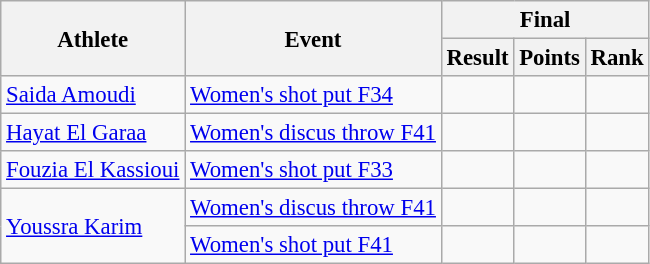<table class=wikitable style="font-size:95%">
<tr>
<th rowspan="2">Athlete</th>
<th rowspan="2">Event</th>
<th colspan="3">Final</th>
</tr>
<tr>
<th>Result</th>
<th>Points</th>
<th>Rank</th>
</tr>
<tr>
<td><a href='#'>Saida Amoudi</a></td>
<td><a href='#'>Women's shot put F34</a></td>
<td></td>
<td></td>
<td></td>
</tr>
<tr>
<td><a href='#'>Hayat El Garaa</a></td>
<td><a href='#'>Women's discus throw F41</a></td>
<td></td>
<td></td>
<td></td>
</tr>
<tr>
<td><a href='#'>Fouzia El Kassioui</a></td>
<td><a href='#'>Women's shot put F33</a></td>
<td></td>
<td></td>
<td></td>
</tr>
<tr>
<td rowspan=2><a href='#'>Youssra Karim</a></td>
<td><a href='#'>Women's discus throw F41</a></td>
<td></td>
<td></td>
<td></td>
</tr>
<tr>
<td><a href='#'>Women's shot put F41</a></td>
<td></td>
<td></td>
<td></td>
</tr>
</table>
